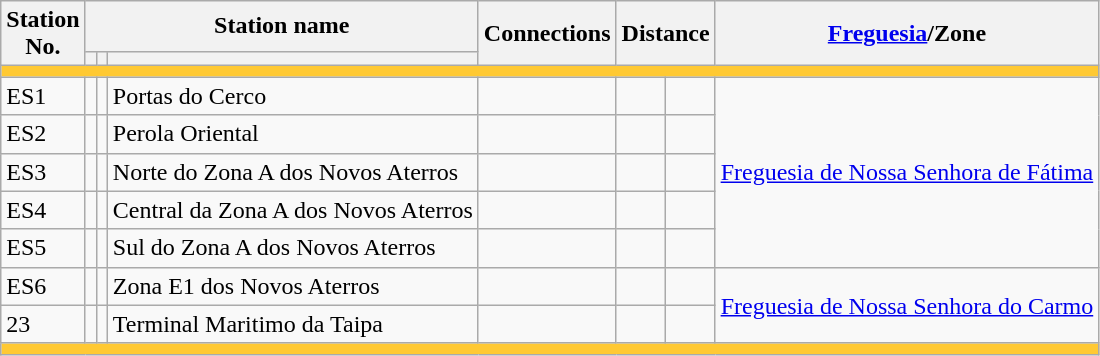<table class="wikitable">
<tr>
<th rowspan="2">Station<br>No.</th>
<th colspan="3">Station name</th>
<th rowspan="2">Connections</th>
<th colspan="2" rowspan="2">Distance<br></th>
<th rowspan="2"><a href='#'>Freguesia</a>/Zone</th>
</tr>
<tr>
<th></th>
<th></th>
<th></th>
</tr>
<tr style = "background:#ffc933; height: 2pt">
<td colspan="8"></td>
</tr>
<tr>
<td>ES1</td>
<td></td>
<td></td>
<td>Portas do Cerco</td>
<td></td>
<td></td>
<td></td>
<td rowspan="5"><a href='#'>Freguesia de Nossa Senhora de Fátima</a></td>
</tr>
<tr>
<td>ES2</td>
<td></td>
<td></td>
<td>Perola Oriental</td>
<td></td>
<td></td>
<td></td>
</tr>
<tr>
<td>ES3</td>
<td></td>
<td></td>
<td>Norte do Zona A dos Novos Aterros</td>
<td></td>
<td></td>
<td></td>
</tr>
<tr>
<td>ES4</td>
<td></td>
<td></td>
<td>Central da Zona A dos Novos Aterros</td>
<td></td>
<td></td>
<td></td>
</tr>
<tr>
<td>ES5</td>
<td></td>
<td></td>
<td>Sul do Zona A dos Novos Aterros</td>
<td></td>
<td></td>
<td></td>
</tr>
<tr>
<td>ES6</td>
<td></td>
<td></td>
<td>Zona E1 dos Novos Aterros</td>
<td></td>
<td></td>
<td></td>
<td rowspan="2"><a href='#'>Freguesia de Nossa Senhora do Carmo</a></td>
</tr>
<tr>
<td>23</td>
<td></td>
<td></td>
<td>Terminal Maritimo da Taipa</td>
<td></td>
<td></td>
<td></td>
</tr>
<tr style="background:#ffc933; height: 2pt">
<td colspan="8"></td>
</tr>
</table>
